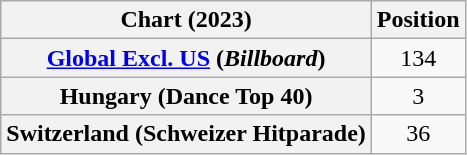<table class="wikitable sortable plainrowheaders" style="text-align:center">
<tr>
<th scope="col">Chart (2023)</th>
<th scope="col">Position</th>
</tr>
<tr>
<th scope="row"><a href='#'>Global Excl. US</a> (<em>Billboard</em>)</th>
<td>134</td>
</tr>
<tr>
<th scope="row">Hungary (Dance Top 40)</th>
<td>3</td>
</tr>
<tr>
<th scope="row">Switzerland (Schweizer Hitparade)</th>
<td>36</td>
</tr>
</table>
